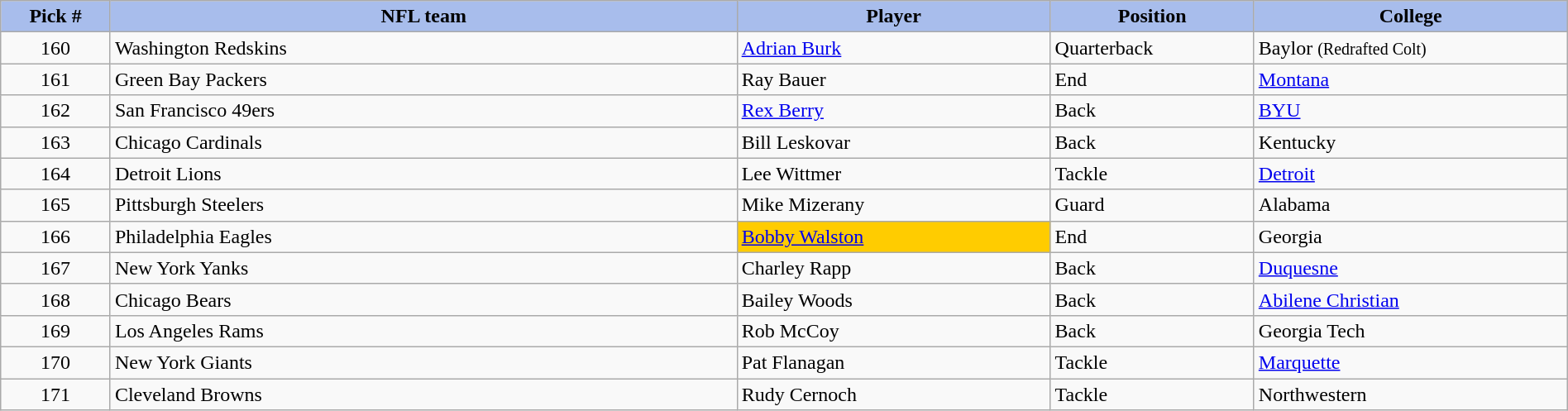<table class="wikitable sortable sortable" style="width: 100%">
<tr>
<th style="background:#A8BDEC;" width=7%>Pick #</th>
<th width=40% style="background:#A8BDEC;">NFL team</th>
<th width=20% style="background:#A8BDEC;">Player</th>
<th width=13% style="background:#A8BDEC;">Position</th>
<th style="background:#A8BDEC;">College</th>
</tr>
<tr>
<td align=center>160</td>
<td>Washington Redskins</td>
<td><a href='#'>Adrian Burk</a></td>
<td>Quarterback</td>
<td>Baylor <small>(Redrafted Colt)</small></td>
</tr>
<tr>
<td align=center>161</td>
<td>Green Bay Packers</td>
<td>Ray Bauer</td>
<td>End</td>
<td><a href='#'>Montana</a></td>
</tr>
<tr>
<td align=center>162</td>
<td>San Francisco 49ers</td>
<td><a href='#'>Rex Berry</a></td>
<td>Back</td>
<td><a href='#'>BYU</a></td>
</tr>
<tr>
<td align=center>163</td>
<td>Chicago Cardinals</td>
<td>Bill Leskovar</td>
<td>Back</td>
<td>Kentucky</td>
</tr>
<tr>
<td align=center>164</td>
<td>Detroit Lions</td>
<td>Lee Wittmer</td>
<td>Tackle</td>
<td><a href='#'>Detroit</a></td>
</tr>
<tr>
<td align=center>165</td>
<td>Pittsburgh Steelers</td>
<td>Mike Mizerany</td>
<td>Guard</td>
<td>Alabama</td>
</tr>
<tr>
<td align=center>166</td>
<td>Philadelphia Eagles</td>
<td bgcolor="#FFCC00"><a href='#'>Bobby Walston</a></td>
<td>End</td>
<td>Georgia</td>
</tr>
<tr>
<td align=center>167</td>
<td>New York Yanks</td>
<td>Charley Rapp</td>
<td>Back</td>
<td><a href='#'>Duquesne</a></td>
</tr>
<tr>
<td align=center>168</td>
<td>Chicago Bears</td>
<td>Bailey Woods</td>
<td>Back</td>
<td><a href='#'>Abilene Christian</a></td>
</tr>
<tr>
<td align=center>169</td>
<td>Los Angeles Rams</td>
<td>Rob McCoy</td>
<td>Back</td>
<td>Georgia Tech</td>
</tr>
<tr>
<td align=center>170</td>
<td>New York Giants</td>
<td>Pat Flanagan</td>
<td>Tackle</td>
<td><a href='#'>Marquette</a></td>
</tr>
<tr>
<td align=center>171</td>
<td>Cleveland Browns</td>
<td>Rudy Cernoch</td>
<td>Tackle</td>
<td>Northwestern</td>
</tr>
</table>
